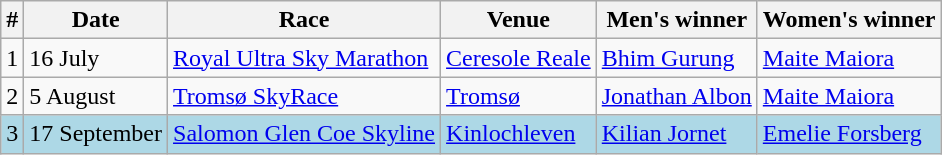<table class="wikitable" width= style="font-size:90%; text-align:left;">
<tr>
<th>#</th>
<th>Date</th>
<th>Race</th>
<th>Venue</th>
<th>Men's winner</th>
<th>Women's winner</th>
</tr>
<tr>
<td align=center>1</td>
<td>16 July</td>
<td><a href='#'>Royal Ultra Sky Marathon</a></td>
<td> <a href='#'>Ceresole Reale</a></td>
<td> <a href='#'>Bhim Gurung</a></td>
<td> <a href='#'>Maite Maiora</a></td>
</tr>
<tr>
<td align=center>2</td>
<td>5 August</td>
<td><a href='#'>Tromsø SkyRace</a></td>
<td> <a href='#'>Tromsø</a></td>
<td> <a href='#'>Jonathan Albon</a></td>
<td> <a href='#'>Maite Maiora</a></td>
</tr>
<tr bgcolor=lightblue>
<td align=center>3</td>
<td>17 September</td>
<td><a href='#'>Salomon Glen Coe Skyline</a></td>
<td> <a href='#'>Kinlochleven</a></td>
<td> <a href='#'>Kilian Jornet</a></td>
<td> <a href='#'>Emelie Forsberg</a></td>
</tr>
</table>
